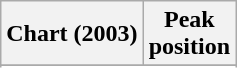<table class="wikitable sortable plainrowheaders">
<tr>
<th scope="col">Chart (2003)</th>
<th scope="col">Peak<br>position</th>
</tr>
<tr>
</tr>
<tr>
</tr>
<tr>
</tr>
<tr>
</tr>
</table>
